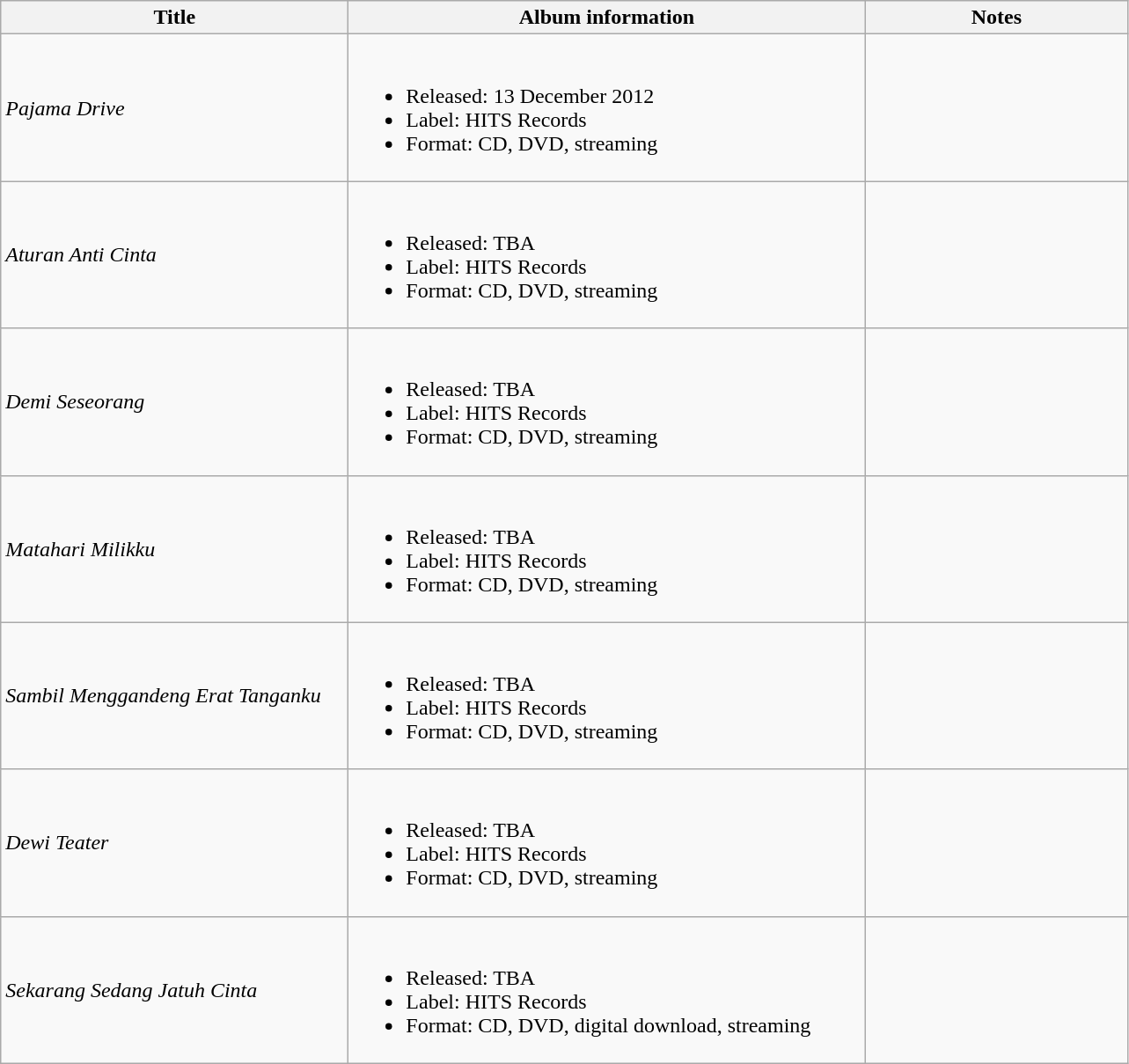<table class="wikitable" align="center">
<tr>
<th style="width:16em;">Title</th>
<th style="width:24em;">Album information</th>
<th style="width:12em;">Notes</th>
</tr>
<tr>
<td><em>Pajama Drive</em></td>
<td><br><ul><li>Released: 13 December 2012</li><li>Label: HITS Records</li><li>Format: CD, DVD, streaming</li></ul></td>
<td></td>
</tr>
<tr>
<td><em>Aturan Anti Cinta</em></td>
<td><br><ul><li>Released: TBA</li><li>Label: HITS Records</li><li>Format: CD, DVD, streaming</li></ul></td>
<td></td>
</tr>
<tr>
<td><em>Demi Seseorang</em></td>
<td><br><ul><li>Released: TBA</li><li>Label: HITS Records</li><li>Format: CD, DVD, streaming</li></ul></td>
<td></td>
</tr>
<tr>
<td><em>Matahari Milikku</em></td>
<td><br><ul><li>Released: TBA</li><li>Label: HITS Records</li><li>Format: CD, DVD, streaming</li></ul></td>
<td></td>
</tr>
<tr>
<td><em>Sambil Menggandeng Erat Tanganku</em></td>
<td><br><ul><li>Released: TBA</li><li>Label: HITS Records</li><li>Format: CD, DVD, streaming</li></ul></td>
<td></td>
</tr>
<tr>
<td><em>Dewi Teater</em></td>
<td><br><ul><li>Released: TBA</li><li>Label: HITS Records</li><li>Format: CD, DVD, streaming</li></ul></td>
<td></td>
</tr>
<tr>
<td><em>Sekarang Sedang Jatuh Cinta</em></td>
<td><br><ul><li>Released: TBA</li><li>Label: HITS Records</li><li>Format: CD, DVD, digital download, streaming</li></ul></td>
<td></td>
</tr>
</table>
